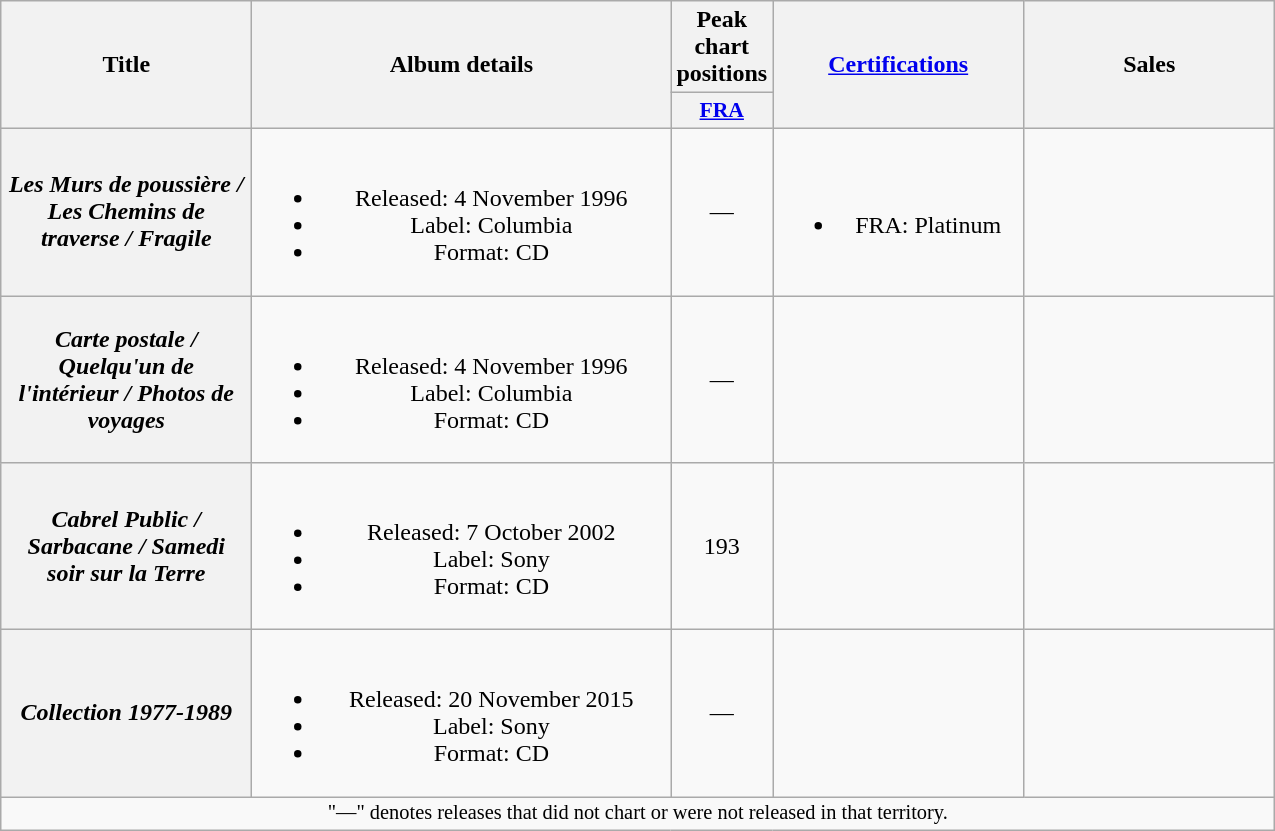<table class="wikitable plainrowheaders" style="text-align:center;">
<tr>
<th scope="col" rowspan="2" style="width:10em;">Title</th>
<th scope="col" rowspan="2" style="width:17em;">Album details</th>
<th scope="col" colspan="1">Peak chart positions</th>
<th scope="col" rowspan="2" style="width:10em;"><a href='#'>Certifications</a></th>
<th scope="col" rowspan="2" style="width:10em;">Sales</th>
</tr>
<tr>
<th scope="col" style="width:2.5em;font-size:90%;"><a href='#'>FRA</a></th>
</tr>
<tr>
<th scope="row"><em>Les Murs de poussière / Les Chemins de traverse / Fragile</em></th>
<td><br><ul><li>Released: 4 November 1996</li><li>Label: Columbia</li><li>Format: CD</li></ul></td>
<td>—</td>
<td><br><ul><li>FRA: Platinum</li></ul></td>
<td></td>
</tr>
<tr>
<th scope="row"><em>Carte postale / Quelqu'un de l'intérieur / Photos de voyages</em></th>
<td><br><ul><li>Released: 4 November 1996</li><li>Label: Columbia</li><li>Format: CD</li></ul></td>
<td>—</td>
<td></td>
<td></td>
</tr>
<tr>
<th scope="row"><em>Cabrel Public / Sarbacane / Samedi soir sur la Terre</em></th>
<td><br><ul><li>Released: 7 October 2002</li><li>Label: Sony</li><li>Format: CD</li></ul></td>
<td>193</td>
<td></td>
<td></td>
</tr>
<tr>
<th scope="row"><em>Collection 1977-1989</em></th>
<td><br><ul><li>Released: 20 November 2015</li><li>Label: Sony</li><li>Format: CD</li></ul></td>
<td>—</td>
<td></td>
<td></td>
</tr>
<tr>
<td colspan="5" style="text-align:center; font-size:85%;">"—" denotes releases that did not chart or were not released in that territory.</td>
</tr>
</table>
